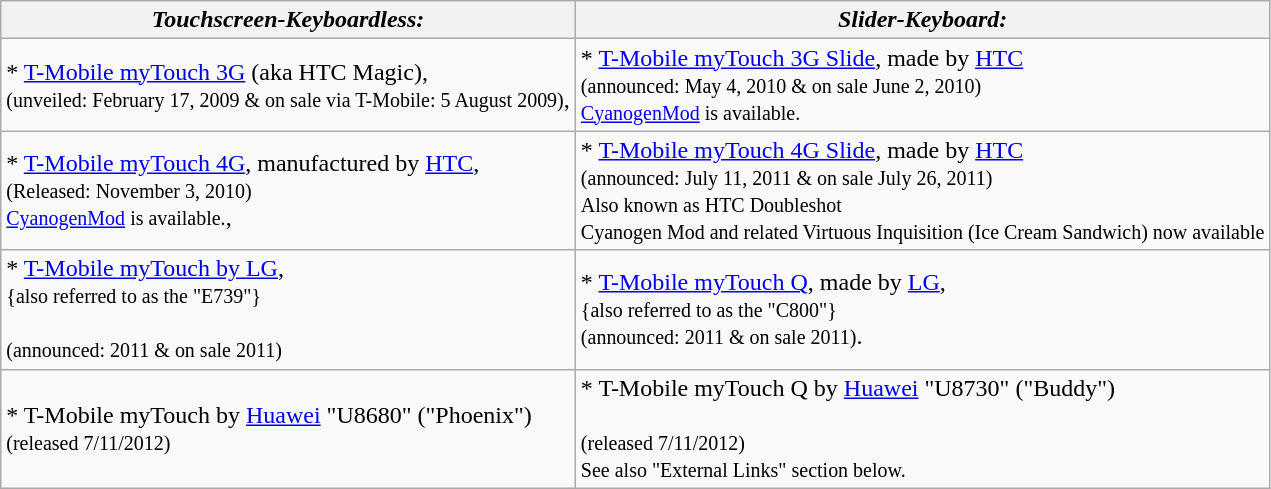<table class="wikitable">
<tr>
<th><em>Touchscreen-Keyboardless:</em></th>
<th><em>Slider-Keyboard:</em></th>
</tr>
<tr>
<td>* <a href='#'>T-Mobile myTouch 3G</a> (aka HTC Magic), <br><small>(unveiled: February 17, 2009 & on sale via T-Mobile: 5 August 2009)</small>,</td>
<td>* <a href='#'>T-Mobile myTouch 3G Slide</a>, made by <a href='#'>HTC</a> <br><small>(announced: May 4, 2010 & on sale June 2, 2010)<br><a href='#'>CyanogenMod</a> is available.</small></td>
</tr>
<tr>
<td>* <a href='#'>T-Mobile myTouch 4G</a>, manufactured by <a href='#'>HTC</a>, <br><small>(Released: November 3, 2010)<br><a href='#'>CyanogenMod</a> is available.</small>,</td>
<td>* <a href='#'>T-Mobile myTouch 4G Slide</a>, made by <a href='#'>HTC</a> <br><small>(announced: July 11, 2011 & on sale July 26, 2011)</small> <br><small> Also known as HTC Doubleshot <br> Cyanogen Mod and related Virtuous Inquisition (Ice Cream Sandwich) now available</small></td>
</tr>
<tr>
<td>* <a href='#'>T-Mobile myTouch by LG</a>,<br><small>{also referred to as the "E739"}</small><br><br><small>(announced: 2011 & on sale 2011)</small></td>
<td>* <a href='#'>T-Mobile myTouch Q</a>, made by <a href='#'>LG</a>, <br><small>{also referred to as the "C800"}</small><br><small>(announced: 2011 & on sale 2011)</small>.</td>
</tr>
<tr>
<td>* T-Mobile myTouch by <a href='#'>Huawei</a> "U8680" ("Phoenix")<br><small>(released 7/11/2012)</small></td>
<td>* T-Mobile myTouch Q by <a href='#'>Huawei</a> "U8730" ("Buddy")<br><br><small>(released 7/11/2012)<br>
See also "External Links" section below.</small></td>
</tr>
</table>
